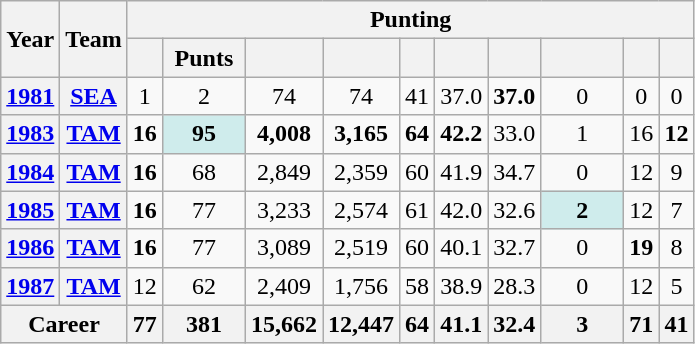<table class=wikitable style="text-align:center;">
<tr>
<th rowspan="2">Year</th>
<th rowspan="2">Team</th>
<th colspan="10">Punting</th>
</tr>
<tr>
<th></th>
<th>Punts</th>
<th></th>
<th></th>
<th></th>
<th></th>
<th></th>
<th></th>
<th></th>
<th></th>
</tr>
<tr>
<th><a href='#'>1981</a></th>
<th><a href='#'>SEA</a></th>
<td>1</td>
<td>2</td>
<td>74</td>
<td>74</td>
<td>41</td>
<td>37.0</td>
<td><strong>37.0</strong></td>
<td>0</td>
<td>0</td>
<td>0</td>
</tr>
<tr>
<th><a href='#'>1983</a></th>
<th><a href='#'>TAM</a></th>
<td><strong>16</strong></td>
<td style="background:#cfecec; width:3em;"><strong>95</strong></td>
<td><strong>4,008</strong></td>
<td><strong>3,165</strong></td>
<td><strong>64</strong></td>
<td><strong>42.2</strong></td>
<td>33.0</td>
<td>1</td>
<td>16</td>
<td><strong>12</strong></td>
</tr>
<tr>
<th><a href='#'>1984</a></th>
<th><a href='#'>TAM</a></th>
<td><strong>16</strong></td>
<td>68</td>
<td>2,849</td>
<td>2,359</td>
<td>60</td>
<td>41.9</td>
<td>34.7</td>
<td>0</td>
<td>12</td>
<td>9</td>
</tr>
<tr>
<th><a href='#'>1985</a></th>
<th><a href='#'>TAM</a></th>
<td><strong>16</strong></td>
<td>77</td>
<td>3,233</td>
<td>2,574</td>
<td>61</td>
<td>42.0</td>
<td>32.6</td>
<td style="background:#cfecec; width:3em;"><strong>2</strong></td>
<td>12</td>
<td>7</td>
</tr>
<tr>
<th><a href='#'>1986</a></th>
<th><a href='#'>TAM</a></th>
<td><strong>16</strong></td>
<td>77</td>
<td>3,089</td>
<td>2,519</td>
<td>60</td>
<td>40.1</td>
<td>32.7</td>
<td>0</td>
<td><strong>19</strong></td>
<td>8</td>
</tr>
<tr>
<th><a href='#'>1987</a></th>
<th><a href='#'>TAM</a></th>
<td>12</td>
<td>62</td>
<td>2,409</td>
<td>1,756</td>
<td>58</td>
<td>38.9</td>
<td>28.3</td>
<td>0</td>
<td>12</td>
<td>5</td>
</tr>
<tr>
<th colspan="2">Career</th>
<th>77</th>
<th>381</th>
<th>15,662</th>
<th>12,447</th>
<th>64</th>
<th>41.1</th>
<th>32.4</th>
<th>3</th>
<th>71</th>
<th>41</th>
</tr>
</table>
